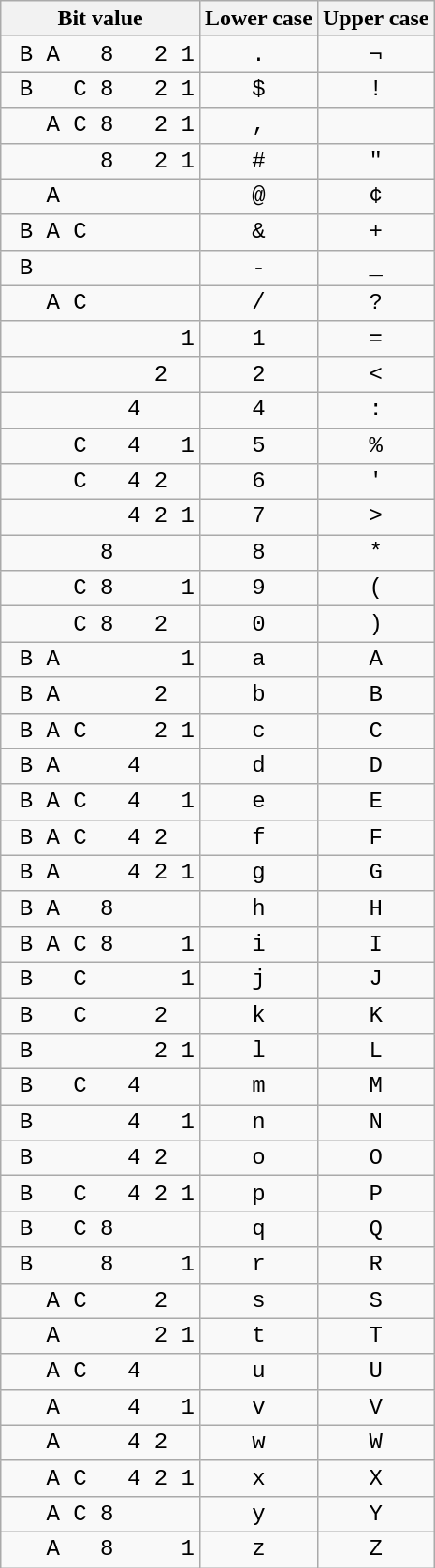<table class="wikitable" style="text-align: center; font-family: 'Courier New';">
<tr style="font-family:noset;">
<th>Bit value</th>
<th>Lower case</th>
<th>Upper case</th>
</tr>
<tr>
<td> B A   8   2 1</td>
<td>.</td>
<td>¬</td>
</tr>
<tr>
<td> B   C 8   2 1</td>
<td>$</td>
<td>!</td>
</tr>
<tr>
<td>   A C 8   2 1</td>
<td>,</td>
<td></td>
</tr>
<tr>
<td>       8   2 1</td>
<td>#</td>
<td>"</td>
</tr>
<tr>
<td>   A          </td>
<td>@</td>
<td>¢</td>
</tr>
<tr>
<td> B A C        </td>
<td>&</td>
<td>+</td>
</tr>
<tr>
<td> B            </td>
<td>-</td>
<td>_</td>
</tr>
<tr>
<td>   A C        </td>
<td>/</td>
<td>?</td>
</tr>
<tr>
<td>             1</td>
<td>1</td>
<td>=</td>
</tr>
<tr>
<td>           2  </td>
<td>2</td>
<td><</td>
</tr>
<tr>
<td>         4    </td>
<td>4</td>
<td>:</td>
</tr>
<tr>
<td>     C   4   1</td>
<td>5</td>
<td>%</td>
</tr>
<tr>
<td>     C   4 2  </td>
<td>6</td>
<td>'</td>
</tr>
<tr>
<td>         4 2 1</td>
<td>7</td>
<td>></td>
</tr>
<tr>
<td>       8      </td>
<td>8</td>
<td>*</td>
</tr>
<tr>
<td>     C 8     1</td>
<td>9</td>
<td>(</td>
</tr>
<tr>
<td>     C 8   2  </td>
<td>0</td>
<td>)</td>
</tr>
<tr>
<td> B A         1</td>
<td>a</td>
<td>A</td>
</tr>
<tr>
<td> B A       2  </td>
<td>b</td>
<td>B</td>
</tr>
<tr>
<td> B A C     2 1</td>
<td>c</td>
<td>C</td>
</tr>
<tr>
<td> B A     4    </td>
<td>d</td>
<td>D</td>
</tr>
<tr>
<td> B A C   4   1</td>
<td>e</td>
<td>E</td>
</tr>
<tr>
<td> B A C   4 2  </td>
<td>f</td>
<td>F</td>
</tr>
<tr>
<td> B A     4 2 1</td>
<td>g</td>
<td>G</td>
</tr>
<tr>
<td> B A   8      </td>
<td>h</td>
<td>H</td>
</tr>
<tr>
<td> B A C 8     1</td>
<td>i</td>
<td>I</td>
</tr>
<tr>
<td> B   C       1</td>
<td>j</td>
<td>J</td>
</tr>
<tr>
<td> B   C     2  </td>
<td>k</td>
<td>K</td>
</tr>
<tr>
<td> B         2 1</td>
<td>l</td>
<td>L</td>
</tr>
<tr>
<td> B   C   4    </td>
<td>m</td>
<td>M</td>
</tr>
<tr>
<td> B       4   1</td>
<td>n</td>
<td>N</td>
</tr>
<tr>
<td> B       4 2  </td>
<td>o</td>
<td>O</td>
</tr>
<tr>
<td> B   C   4 2 1</td>
<td>p</td>
<td>P</td>
</tr>
<tr>
<td> B   C 8      </td>
<td>q</td>
<td>Q</td>
</tr>
<tr>
<td> B     8     1</td>
<td>r</td>
<td>R</td>
</tr>
<tr>
<td>   A C     2  </td>
<td>s</td>
<td>S</td>
</tr>
<tr>
<td>   A       2 1</td>
<td>t</td>
<td>T</td>
</tr>
<tr>
<td>   A C   4    </td>
<td>u</td>
<td>U</td>
</tr>
<tr>
<td>   A     4   1</td>
<td>v</td>
<td>V</td>
</tr>
<tr>
<td>   A     4 2  </td>
<td>w</td>
<td>W</td>
</tr>
<tr>
<td>   A C   4 2 1</td>
<td>x</td>
<td>X</td>
</tr>
<tr>
<td>   A C 8      </td>
<td>y</td>
<td>Y</td>
</tr>
<tr>
<td>   A   8     1</td>
<td>z</td>
<td>Z</td>
</tr>
</table>
